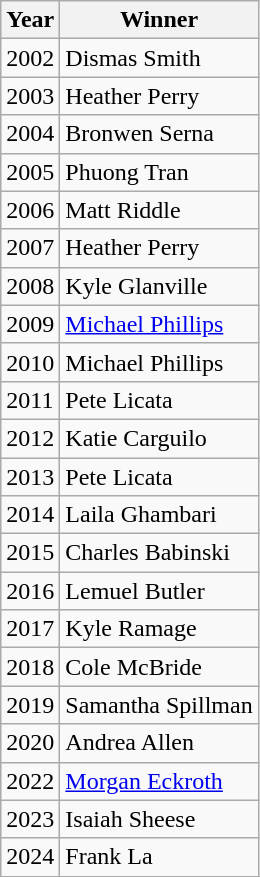<table class="wikitable">
<tr>
<th>Year</th>
<th>Winner</th>
</tr>
<tr>
<td>2002</td>
<td>Dismas Smith</td>
</tr>
<tr>
<td>2003</td>
<td>Heather Perry</td>
</tr>
<tr>
<td>2004</td>
<td>Bronwen Serna</td>
</tr>
<tr>
<td>2005</td>
<td>Phuong Tran</td>
</tr>
<tr>
<td>2006</td>
<td>Matt Riddle</td>
</tr>
<tr>
<td>2007</td>
<td>Heather Perry</td>
</tr>
<tr>
<td>2008</td>
<td>Kyle Glanville</td>
</tr>
<tr>
<td>2009</td>
<td><a href='#'>Michael Phillips</a></td>
</tr>
<tr>
<td>2010</td>
<td>Michael Phillips</td>
</tr>
<tr>
<td>2011</td>
<td>Pete Licata</td>
</tr>
<tr>
<td>2012</td>
<td>Katie Carguilo</td>
</tr>
<tr>
<td>2013</td>
<td>Pete Licata</td>
</tr>
<tr>
<td>2014</td>
<td>Laila Ghambari</td>
</tr>
<tr>
<td>2015</td>
<td>Charles Babinski</td>
</tr>
<tr>
<td>2016</td>
<td>Lemuel Butler</td>
</tr>
<tr>
<td>2017</td>
<td>Kyle Ramage</td>
</tr>
<tr>
<td>2018</td>
<td>Cole McBride</td>
</tr>
<tr>
<td>2019</td>
<td>Samantha Spillman</td>
</tr>
<tr>
<td>2020</td>
<td>Andrea Allen</td>
</tr>
<tr>
<td>2022</td>
<td><a href='#'>Morgan Eckroth</a></td>
</tr>
<tr>
<td>2023</td>
<td>Isaiah Sheese</td>
</tr>
<tr>
<td>2024</td>
<td>Frank La</td>
</tr>
</table>
